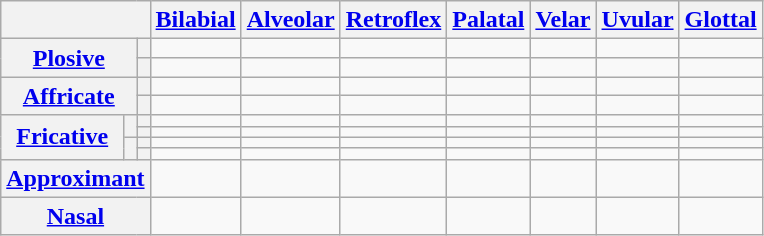<table class="wikitable" style="text-align: center;">
<tr>
<th colspan="3"></th>
<th><a href='#'>Bilabial</a></th>
<th><a href='#'>Alveolar</a></th>
<th><a href='#'>Retroflex</a></th>
<th><a href='#'>Palatal</a></th>
<th><a href='#'>Velar</a></th>
<th><a href='#'>Uvular</a></th>
<th><a href='#'>Glottal</a></th>
</tr>
<tr>
<th colspan="2" rowspan="2"><a href='#'>Plosive</a></th>
<th></th>
<td></td>
<td></td>
<td></td>
<td></td>
<td></td>
<td></td>
<td></td>
</tr>
<tr>
<th></th>
<td></td>
<td></td>
<td></td>
<td></td>
<td></td>
<td></td>
<td></td>
</tr>
<tr>
<th colspan="2" rowspan="2"><a href='#'>Affricate</a></th>
<th></th>
<td></td>
<td></td>
<td></td>
<td></td>
<td></td>
<td></td>
<td></td>
</tr>
<tr>
<th></th>
<td></td>
<td></td>
<td></td>
<td></td>
<td></td>
<td></td>
<td></td>
</tr>
<tr>
<th rowspan="4"><a href='#'>Fricative</a></th>
<th rowspan="2"></th>
<th></th>
<td></td>
<td></td>
<td></td>
<td></td>
<td></td>
<td></td>
<td></td>
</tr>
<tr>
<th></th>
<td></td>
<td></td>
<td></td>
<td></td>
<td></td>
<td></td>
<td></td>
</tr>
<tr>
<th rowspan="2"></th>
<th></th>
<td></td>
<td></td>
<td></td>
<td></td>
<td></td>
<td></td>
<td></td>
</tr>
<tr>
<th></th>
<td></td>
<td></td>
<td></td>
<td></td>
<td></td>
<td></td>
<td></td>
</tr>
<tr>
<th colspan="3"><a href='#'>Approximant</a></th>
<td></td>
<td></td>
<td></td>
<td></td>
<td></td>
<td></td>
<td></td>
</tr>
<tr>
<th colspan="3"><a href='#'>Nasal</a></th>
<td></td>
<td></td>
<td></td>
<td></td>
<td></td>
<td></td>
<td></td>
</tr>
</table>
